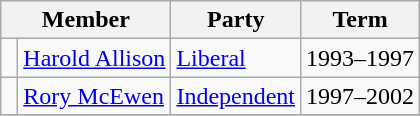<table class="wikitable">
<tr>
<th colspan="2">Member</th>
<th>Party</th>
<th>Term</th>
</tr>
<tr>
<td> </td>
<td><a href='#'>Harold Allison</a></td>
<td><a href='#'>Liberal</a></td>
<td>1993–1997</td>
</tr>
<tr>
<td> </td>
<td><a href='#'>Rory McEwen</a></td>
<td><a href='#'>Independent</a></td>
<td>1997–2002</td>
</tr>
<tr>
</tr>
</table>
